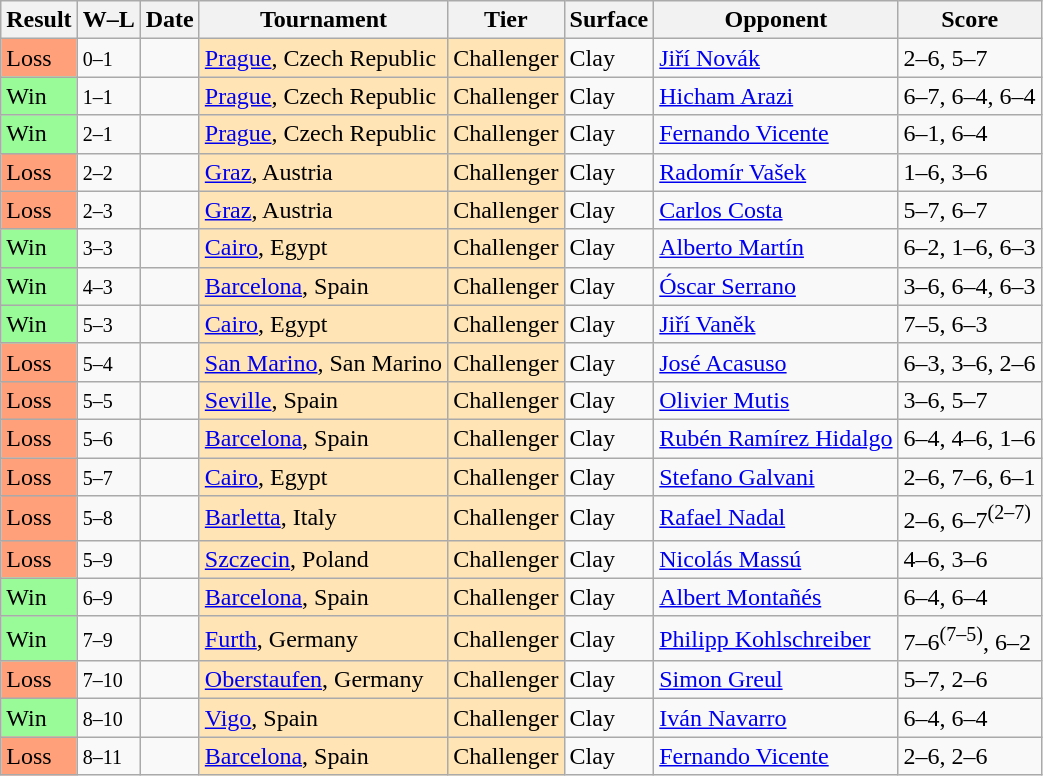<table class="sortable wikitable">
<tr>
<th>Result</th>
<th class="unsortable">W–L</th>
<th>Date</th>
<th>Tournament</th>
<th>Tier</th>
<th>Surface</th>
<th>Opponent</th>
<th class="unsortable">Score</th>
</tr>
<tr>
<td style="background:#ffa07a;">Loss</td>
<td><small>0–1</small></td>
<td></td>
<td style="background:moccasin;"><a href='#'>Prague</a>, Czech Republic</td>
<td style="background:moccasin;">Challenger</td>
<td>Clay</td>
<td> <a href='#'>Jiří Novák</a></td>
<td>2–6, 5–7</td>
</tr>
<tr>
<td style="background:#98fb98;">Win</td>
<td><small>1–1</small></td>
<td></td>
<td style="background:moccasin;"><a href='#'>Prague</a>, Czech Republic</td>
<td style="background:moccasin;">Challenger</td>
<td>Clay</td>
<td> <a href='#'>Hicham Arazi</a></td>
<td>6–7, 6–4, 6–4</td>
</tr>
<tr>
<td style="background:#98fb98;">Win</td>
<td><small>2–1</small></td>
<td></td>
<td style="background:moccasin;"><a href='#'>Prague</a>, Czech Republic</td>
<td style="background:moccasin;">Challenger</td>
<td>Clay</td>
<td> <a href='#'>Fernando Vicente</a></td>
<td>6–1, 6–4</td>
</tr>
<tr>
<td style="background:#ffa07a;">Loss</td>
<td><small>2–2</small></td>
<td></td>
<td style="background:moccasin;"><a href='#'>Graz</a>, Austria</td>
<td style="background:moccasin;">Challenger</td>
<td>Clay</td>
<td> <a href='#'>Radomír Vašek</a></td>
<td>1–6, 3–6</td>
</tr>
<tr>
<td style="background:#ffa07a;">Loss</td>
<td><small>2–3</small></td>
<td></td>
<td style="background:moccasin;"><a href='#'>Graz</a>, Austria</td>
<td style="background:moccasin;">Challenger</td>
<td>Clay</td>
<td> <a href='#'>Carlos Costa</a></td>
<td>5–7, 6–7</td>
</tr>
<tr>
<td style="background:#98fb98;">Win</td>
<td><small>3–3</small></td>
<td></td>
<td style="background:moccasin;"><a href='#'>Cairo</a>, Egypt</td>
<td style="background:moccasin;">Challenger</td>
<td>Clay</td>
<td> <a href='#'>Alberto Martín</a></td>
<td>6–2, 1–6, 6–3</td>
</tr>
<tr>
<td style="background:#98fb98;">Win</td>
<td><small>4–3</small></td>
<td></td>
<td style="background:moccasin;"><a href='#'>Barcelona</a>, Spain</td>
<td style="background:moccasin;">Challenger</td>
<td>Clay</td>
<td> <a href='#'>Óscar Serrano</a></td>
<td>3–6, 6–4, 6–3</td>
</tr>
<tr>
<td style="background:#98fb98;">Win</td>
<td><small>5–3</small></td>
<td></td>
<td style="background:moccasin;"><a href='#'>Cairo</a>, Egypt</td>
<td style="background:moccasin;">Challenger</td>
<td>Clay</td>
<td> <a href='#'>Jiří Vaněk</a></td>
<td>7–5, 6–3</td>
</tr>
<tr>
<td style="background:#ffa07a;">Loss</td>
<td><small>5–4</small></td>
<td></td>
<td style="background:moccasin;"><a href='#'>San Marino</a>, San Marino</td>
<td style="background:moccasin;">Challenger</td>
<td>Clay</td>
<td> <a href='#'>José Acasuso</a></td>
<td>6–3, 3–6, 2–6</td>
</tr>
<tr>
<td style="background:#ffa07a;">Loss</td>
<td><small>5–5</small></td>
<td></td>
<td style="background:moccasin;"><a href='#'>Seville</a>, Spain</td>
<td style="background:moccasin;">Challenger</td>
<td>Clay</td>
<td> <a href='#'>Olivier Mutis</a></td>
<td>3–6, 5–7</td>
</tr>
<tr>
<td style="background:#ffa07a;">Loss</td>
<td><small>5–6</small></td>
<td></td>
<td style="background:moccasin;"><a href='#'>Barcelona</a>, Spain</td>
<td style="background:moccasin;">Challenger</td>
<td>Clay</td>
<td> <a href='#'>Rubén Ramírez Hidalgo</a></td>
<td>6–4, 4–6, 1–6</td>
</tr>
<tr>
<td style="background:#ffa07a;">Loss</td>
<td><small>5–7</small></td>
<td></td>
<td style="background:moccasin;"><a href='#'>Cairo</a>, Egypt</td>
<td style="background:moccasin;">Challenger</td>
<td>Clay</td>
<td> <a href='#'>Stefano Galvani</a></td>
<td>2–6, 7–6, 6–1</td>
</tr>
<tr>
<td style="background:#ffa07a;">Loss</td>
<td><small>5–8</small></td>
<td></td>
<td style="background:moccasin;"><a href='#'>Barletta</a>, Italy</td>
<td style="background:moccasin;">Challenger</td>
<td>Clay</td>
<td> <a href='#'>Rafael Nadal</a></td>
<td>2–6, 6–7<sup>(2–7)</sup></td>
</tr>
<tr>
<td style="background:#ffa07a;">Loss</td>
<td><small>5–9</small></td>
<td></td>
<td style="background:moccasin;"><a href='#'>Szczecin</a>, Poland</td>
<td style="background:moccasin;">Challenger</td>
<td>Clay</td>
<td> <a href='#'>Nicolás Massú</a></td>
<td>4–6, 3–6</td>
</tr>
<tr>
<td style="background:#98fb98;">Win</td>
<td><small>6–9</small></td>
<td></td>
<td style="background:moccasin;"><a href='#'>Barcelona</a>, Spain</td>
<td style="background:moccasin;">Challenger</td>
<td>Clay</td>
<td> <a href='#'>Albert Montañés</a></td>
<td>6–4, 6–4</td>
</tr>
<tr>
<td style="background:#98fb98;">Win</td>
<td><small>7–9</small></td>
<td></td>
<td style="background:moccasin;"><a href='#'>Furth</a>, Germany</td>
<td style="background:moccasin;">Challenger</td>
<td>Clay</td>
<td> <a href='#'>Philipp Kohlschreiber</a></td>
<td>7–6<sup>(7–5)</sup>, 6–2</td>
</tr>
<tr>
<td style="background:#ffa07a;">Loss</td>
<td><small>7–10</small></td>
<td></td>
<td style="background:moccasin;"><a href='#'>Oberstaufen</a>, Germany</td>
<td style="background:moccasin;">Challenger</td>
<td>Clay</td>
<td> <a href='#'>Simon Greul</a></td>
<td>5–7, 2–6</td>
</tr>
<tr>
<td style="background:#98fb98;">Win</td>
<td><small>8–10</small></td>
<td></td>
<td style="background:moccasin;"><a href='#'>Vigo</a>, Spain</td>
<td style="background:moccasin;">Challenger</td>
<td>Clay</td>
<td> <a href='#'>Iván Navarro</a></td>
<td>6–4, 6–4</td>
</tr>
<tr>
<td style="background:#ffa07a;">Loss</td>
<td><small>8–11</small></td>
<td></td>
<td style="background:moccasin;"><a href='#'>Barcelona</a>, Spain</td>
<td style="background:moccasin;">Challenger</td>
<td>Clay</td>
<td> <a href='#'>Fernando Vicente</a></td>
<td>2–6, 2–6</td>
</tr>
</table>
